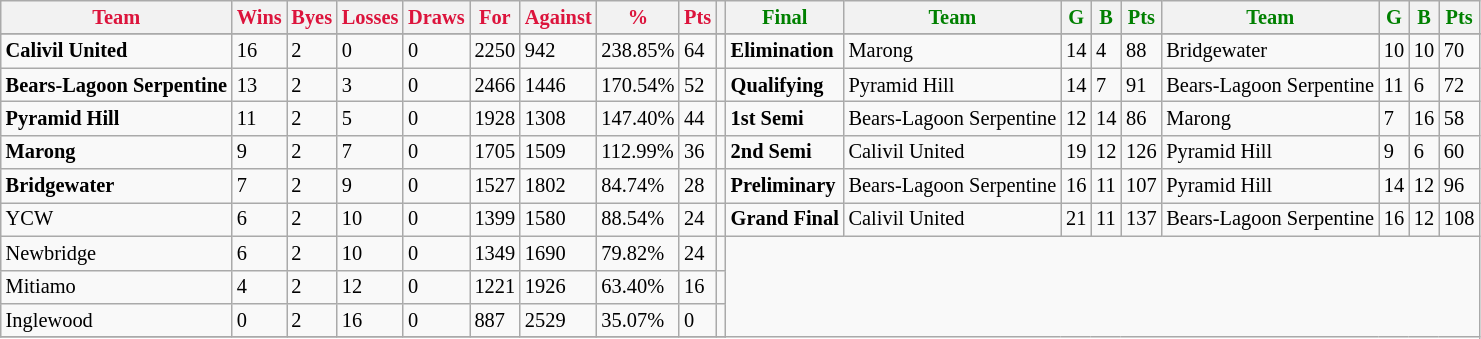<table style="font-size: 85%; text-align: left;" class="wikitable">
<tr>
<th style="color:crimson">Team</th>
<th style="color:crimson">Wins</th>
<th style="color:crimson">Byes</th>
<th style="color:crimson">Losses</th>
<th style="color:crimson">Draws</th>
<th style="color:crimson">For</th>
<th style="color:crimson">Against</th>
<th style="color:crimson">%</th>
<th style="color:crimson">Pts</th>
<th></th>
<th style="color:green">Final</th>
<th style="color:green">Team</th>
<th style="color:green">G</th>
<th style="color:green">B</th>
<th style="color:green">Pts</th>
<th style="color:green">Team</th>
<th style="color:green">G</th>
<th style="color:green">B</th>
<th style="color:green">Pts</th>
</tr>
<tr>
</tr>
<tr>
</tr>
<tr>
<td><strong>	Calivil United	</strong></td>
<td>16</td>
<td>2</td>
<td>0</td>
<td>0</td>
<td>2250</td>
<td>942</td>
<td>238.85%</td>
<td>64</td>
<td></td>
<td><strong>Elimination</strong></td>
<td>Marong</td>
<td>14</td>
<td>4</td>
<td>88</td>
<td>Bridgewater</td>
<td>10</td>
<td>10</td>
<td>70</td>
</tr>
<tr>
<td><strong>	Bears-Lagoon Serpentine	</strong></td>
<td>13</td>
<td>2</td>
<td>3</td>
<td>0</td>
<td>2466</td>
<td>1446</td>
<td>170.54%</td>
<td>52</td>
<td></td>
<td><strong>Qualifying</strong></td>
<td>Pyramid Hill</td>
<td>14</td>
<td>7</td>
<td>91</td>
<td>Bears-Lagoon Serpentine</td>
<td>11</td>
<td>6</td>
<td>72</td>
</tr>
<tr>
<td><strong>	Pyramid Hill	</strong></td>
<td>11</td>
<td>2</td>
<td>5</td>
<td>0</td>
<td>1928</td>
<td>1308</td>
<td>147.40%</td>
<td>44</td>
<td></td>
<td><strong>1st Semi</strong></td>
<td>Bears-Lagoon Serpentine</td>
<td>12</td>
<td>14</td>
<td>86</td>
<td>Marong</td>
<td>7</td>
<td>16</td>
<td>58</td>
</tr>
<tr>
<td><strong>	Marong	</strong></td>
<td>9</td>
<td>2</td>
<td>7</td>
<td>0</td>
<td>1705</td>
<td>1509</td>
<td>112.99%</td>
<td>36</td>
<td></td>
<td><strong>2nd Semi</strong></td>
<td>Calivil United</td>
<td>19</td>
<td>12</td>
<td>126</td>
<td>Pyramid Hill</td>
<td>9</td>
<td>6</td>
<td>60</td>
</tr>
<tr>
<td><strong>	Bridgewater	</strong></td>
<td>7</td>
<td>2</td>
<td>9</td>
<td>0</td>
<td>1527</td>
<td>1802</td>
<td>84.74%</td>
<td>28</td>
<td></td>
<td><strong>Preliminary</strong></td>
<td>Bears-Lagoon Serpentine</td>
<td>16</td>
<td>11</td>
<td>107</td>
<td>Pyramid Hill</td>
<td>14</td>
<td>12</td>
<td>96</td>
</tr>
<tr>
<td>YCW</td>
<td>6</td>
<td>2</td>
<td>10</td>
<td>0</td>
<td>1399</td>
<td>1580</td>
<td>88.54%</td>
<td>24</td>
<td></td>
<td><strong>Grand Final</strong></td>
<td>Calivil United</td>
<td>21</td>
<td>11</td>
<td>137</td>
<td>Bears-Lagoon Serpentine</td>
<td>16</td>
<td>12</td>
<td>108</td>
</tr>
<tr>
<td>Newbridge</td>
<td>6</td>
<td>2</td>
<td>10</td>
<td>0</td>
<td>1349</td>
<td>1690</td>
<td>79.82%</td>
<td>24</td>
<td></td>
</tr>
<tr>
<td>Mitiamo</td>
<td>4</td>
<td>2</td>
<td>12</td>
<td>0</td>
<td>1221</td>
<td>1926</td>
<td>63.40%</td>
<td>16</td>
<td></td>
</tr>
<tr>
<td>Inglewood</td>
<td>0</td>
<td>2</td>
<td>16</td>
<td>0</td>
<td>887</td>
<td>2529</td>
<td>35.07%</td>
<td>0</td>
<td></td>
</tr>
<tr>
</tr>
</table>
